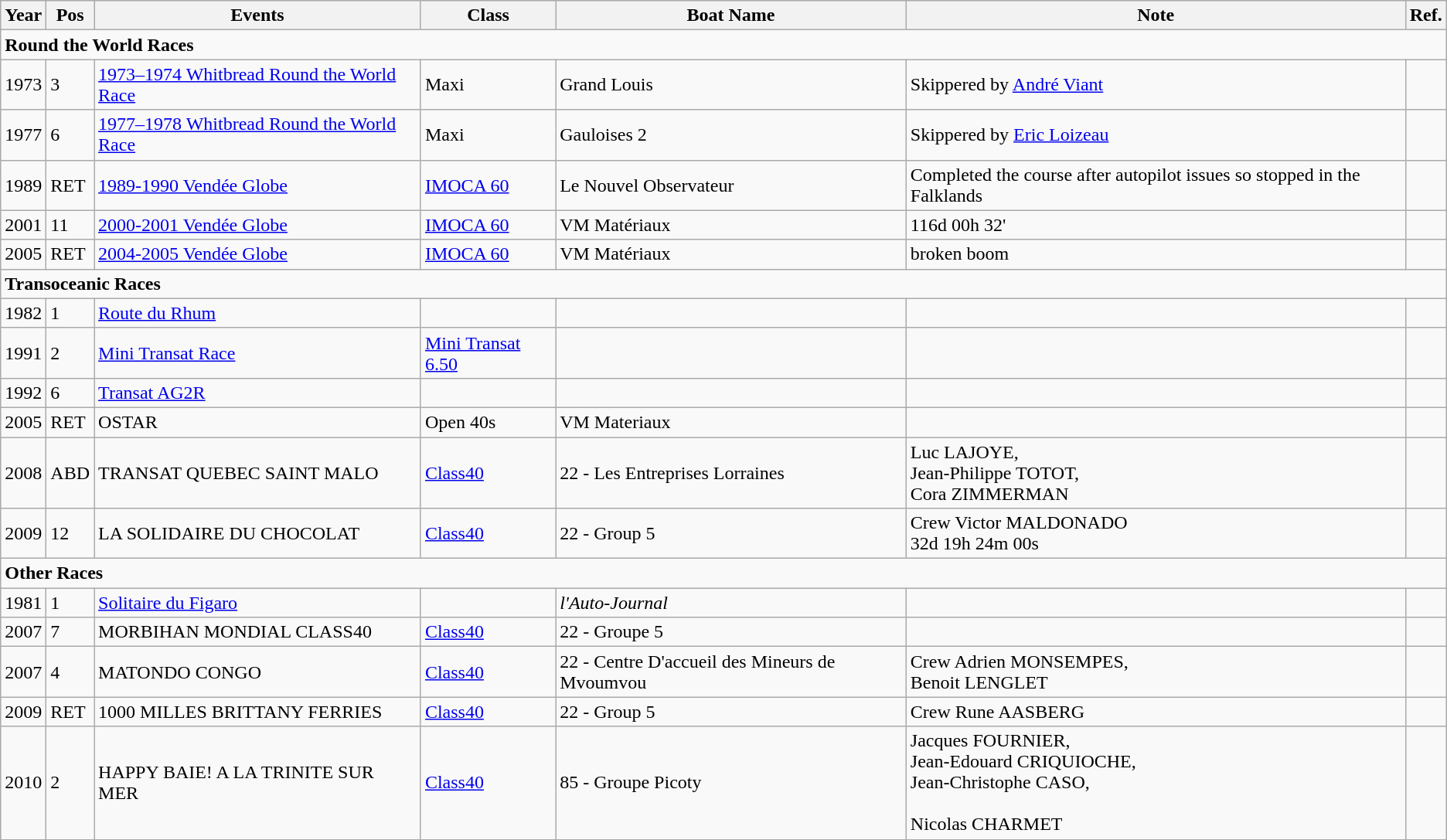<table class="wikitable sortable">
<tr>
<th>Year</th>
<th>Pos</th>
<th>Events</th>
<th>Class</th>
<th>Boat Name</th>
<th>Note</th>
<th>Ref.</th>
</tr>
<tr>
<td colspan=7><strong>Round the World Races</strong></td>
</tr>
<tr>
<td>1973</td>
<td>3</td>
<td><a href='#'>1973–1974 Whitbread Round the World Race</a></td>
<td>Maxi</td>
<td>Grand Louis</td>
<td>Skippered by <a href='#'>André Viant</a></td>
<td></td>
</tr>
<tr>
<td>1977</td>
<td>6</td>
<td><a href='#'>1977–1978 Whitbread Round the World Race</a></td>
<td>Maxi</td>
<td>Gauloises 2</td>
<td>Skippered by <a href='#'>Eric Loizeau</a></td>
<td></td>
</tr>
<tr>
<td>1989</td>
<td>RET</td>
<td><a href='#'>1989-1990 Vendée Globe</a></td>
<td><a href='#'>IMOCA 60</a></td>
<td>Le Nouvel Observateur</td>
<td>Completed the course after autopilot issues so stopped in the Falklands</td>
<td></td>
</tr>
<tr>
<td>2001</td>
<td>11</td>
<td><a href='#'>2000-2001 Vendée Globe</a></td>
<td><a href='#'>IMOCA 60</a></td>
<td>VM Matériaux</td>
<td>116d 00h 32'</td>
<td></td>
</tr>
<tr>
<td>2005</td>
<td>RET</td>
<td><a href='#'>2004-2005 Vendée Globe</a></td>
<td><a href='#'>IMOCA 60</a></td>
<td>VM Matériaux</td>
<td>broken boom</td>
<td></td>
</tr>
<tr>
<td colspan=7><strong>Transoceanic Races</strong></td>
</tr>
<tr>
<td>1982</td>
<td>1</td>
<td><a href='#'>Route du Rhum</a></td>
<td></td>
<td></td>
<td></td>
<td></td>
</tr>
<tr>
<td>1991</td>
<td>2</td>
<td><a href='#'>Mini Transat Race</a></td>
<td><a href='#'>Mini Transat 6.50</a></td>
<td></td>
<td></td>
<td></td>
</tr>
<tr>
<td>1992</td>
<td>6</td>
<td><a href='#'>Transat AG2R</a></td>
<td></td>
<td></td>
<td></td>
<td></td>
</tr>
<tr>
<td>2005</td>
<td>RET</td>
<td>OSTAR</td>
<td>Open 40s</td>
<td>VM Materiaux</td>
<td></td>
<td></td>
</tr>
<tr>
<td>2008</td>
<td>ABD</td>
<td>TRANSAT QUEBEC SAINT MALO</td>
<td><a href='#'>Class40</a></td>
<td>22 - Les Entreprises Lorraines</td>
<td>Luc LAJOYE,<br>Jean-Philippe TOTOT,<br>Cora ZIMMERMAN</td>
<td></td>
</tr>
<tr>
<td>2009</td>
<td>12</td>
<td>LA SOLIDAIRE DU CHOCOLAT</td>
<td><a href='#'>Class40</a></td>
<td>22 - Group 5</td>
<td>Crew Victor MALDONADO<br>32d 19h 24m 00s</td>
<td></td>
</tr>
<tr>
<td colspan=7><strong>Other Races</strong></td>
</tr>
<tr>
<td>1981</td>
<td>1</td>
<td><a href='#'>Solitaire du Figaro</a></td>
<td></td>
<td><em>l'Auto-Journal</em></td>
<td></td>
<td></td>
</tr>
<tr>
<td>2007</td>
<td>7</td>
<td>MORBIHAN MONDIAL CLASS40</td>
<td><a href='#'>Class40</a></td>
<td>22 - Groupe 5</td>
<td></td>
<td></td>
</tr>
<tr>
<td>2007</td>
<td>4</td>
<td>MATONDO CONGO</td>
<td><a href='#'>Class40</a></td>
<td>22 - Centre D'accueil des Mineurs de Mvoumvou</td>
<td>Crew Adrien MONSEMPES,<br>Benoit LENGLET</td>
<td></td>
</tr>
<tr>
<td>2009</td>
<td>RET</td>
<td>1000 MILLES BRITTANY FERRIES</td>
<td><a href='#'>Class40</a></td>
<td>22 - Group 5</td>
<td>Crew Rune AASBERG</td>
<td></td>
</tr>
<tr>
<td>2010</td>
<td>2</td>
<td>HAPPY BAIE! A LA TRINITE SUR MER</td>
<td><a href='#'>Class40</a></td>
<td>85 - Groupe Picoty</td>
<td>Jacques FOURNIER,<br>Jean-Edouard CRIQUIOCHE,<br>Jean-Christophe CASO,<br><br>Nicolas CHARMET</td>
<td></td>
</tr>
</table>
